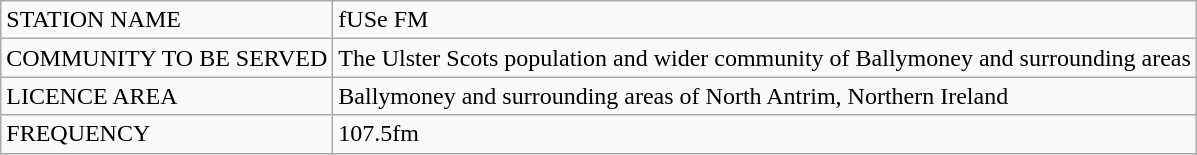<table class="wikitable">
<tr>
<td>STATION NAME</td>
<td>fUSe FM</td>
</tr>
<tr>
<td>COMMUNITY TO BE SERVED</td>
<td>The Ulster Scots population and wider community of Ballymoney and surrounding areas</td>
</tr>
<tr>
<td>LICENCE AREA</td>
<td>Ballymoney and surrounding areas of North Antrim, Northern Ireland</td>
</tr>
<tr>
<td>FREQUENCY</td>
<td>107.5fm</td>
</tr>
</table>
